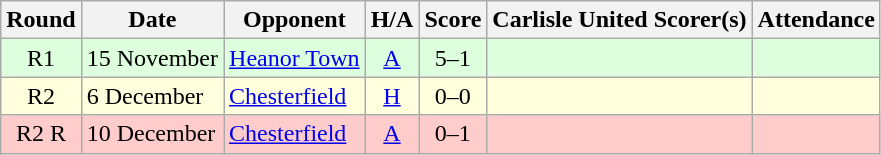<table class="wikitable" style="text-align:center">
<tr>
<th>Round</th>
<th>Date</th>
<th>Opponent</th>
<th>H/A</th>
<th>Score</th>
<th>Carlisle United Scorer(s)</th>
<th>Attendance</th>
</tr>
<tr bgcolor=#ddffdd>
<td>R1</td>
<td align=left>15 November</td>
<td align=left><a href='#'>Heanor Town</a></td>
<td><a href='#'>A</a></td>
<td>5–1</td>
<td align=left></td>
<td></td>
</tr>
<tr bgcolor=#ffffdd>
<td>R2</td>
<td align=left>6 December</td>
<td align=left><a href='#'>Chesterfield</a></td>
<td><a href='#'>H</a></td>
<td>0–0</td>
<td align=left></td>
<td></td>
</tr>
<tr bgcolor=#FFCCCC>
<td>R2 R</td>
<td align=left>10 December</td>
<td align=left><a href='#'>Chesterfield</a></td>
<td><a href='#'>A</a></td>
<td>0–1</td>
<td align=left></td>
<td></td>
</tr>
</table>
